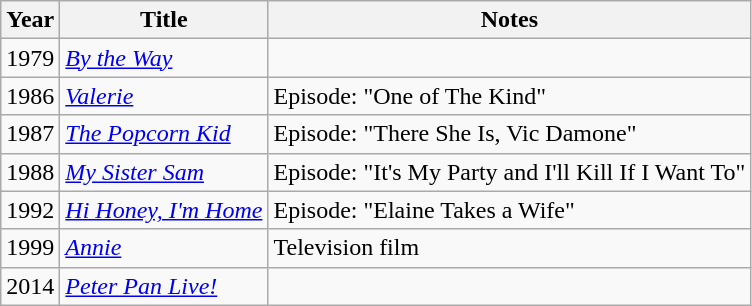<table class="wikitable sortable">
<tr>
<th>Year</th>
<th>Title</th>
<th class="unsortable">Notes</th>
</tr>
<tr>
<td>1979</td>
<td><em><a href='#'>By the Way</a></em></td>
<td></td>
</tr>
<tr>
<td>1986</td>
<td><em><a href='#'>Valerie</a></em></td>
<td>Episode: "One of The Kind"</td>
</tr>
<tr>
<td>1987</td>
<td><em><a href='#'>The Popcorn Kid</a></em></td>
<td>Episode: "There She Is, Vic Damone"</td>
</tr>
<tr>
<td>1988</td>
<td><em><a href='#'>My Sister Sam</a></em></td>
<td>Episode: "It's My Party and I'll Kill If I Want To"</td>
</tr>
<tr>
<td>1992</td>
<td><em><a href='#'>Hi Honey, I'm Home</a></em></td>
<td>Episode: "Elaine Takes a Wife"</td>
</tr>
<tr>
<td>1999</td>
<td><em><a href='#'>Annie</a></em></td>
<td>Television film</td>
</tr>
<tr>
<td>2014</td>
<td><em><a href='#'>Peter Pan Live!</a></em></td>
<td></td>
</tr>
</table>
